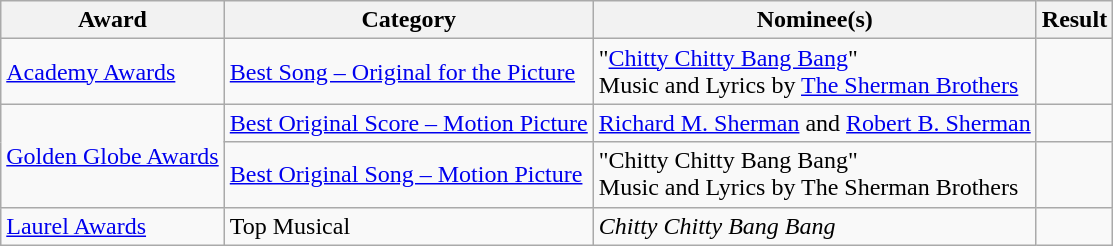<table class="wikitable plainrowheaders">
<tr>
<th>Award</th>
<th>Category</th>
<th>Nominee(s)</th>
<th>Result</th>
</tr>
<tr>
<td><a href='#'>Academy Awards</a></td>
<td><a href='#'>Best Song – Original for the Picture</a></td>
<td>"<a href='#'>Chitty Chitty Bang Bang</a>" <br> Music and Lyrics by <a href='#'>The Sherman Brothers</a></td>
<td></td>
</tr>
<tr>
<td rowspan="2"><a href='#'>Golden Globe Awards</a></td>
<td><a href='#'>Best Original Score – Motion Picture</a></td>
<td><a href='#'>Richard M. Sherman</a> and <a href='#'>Robert B. Sherman</a></td>
<td></td>
</tr>
<tr>
<td><a href='#'>Best Original Song – Motion Picture</a></td>
<td>"Chitty Chitty Bang Bang" <br> Music and Lyrics by The Sherman Brothers</td>
<td></td>
</tr>
<tr>
<td><a href='#'>Laurel Awards</a></td>
<td>Top Musical</td>
<td><em>Chitty Chitty Bang Bang</em></td>
<td></td>
</tr>
</table>
